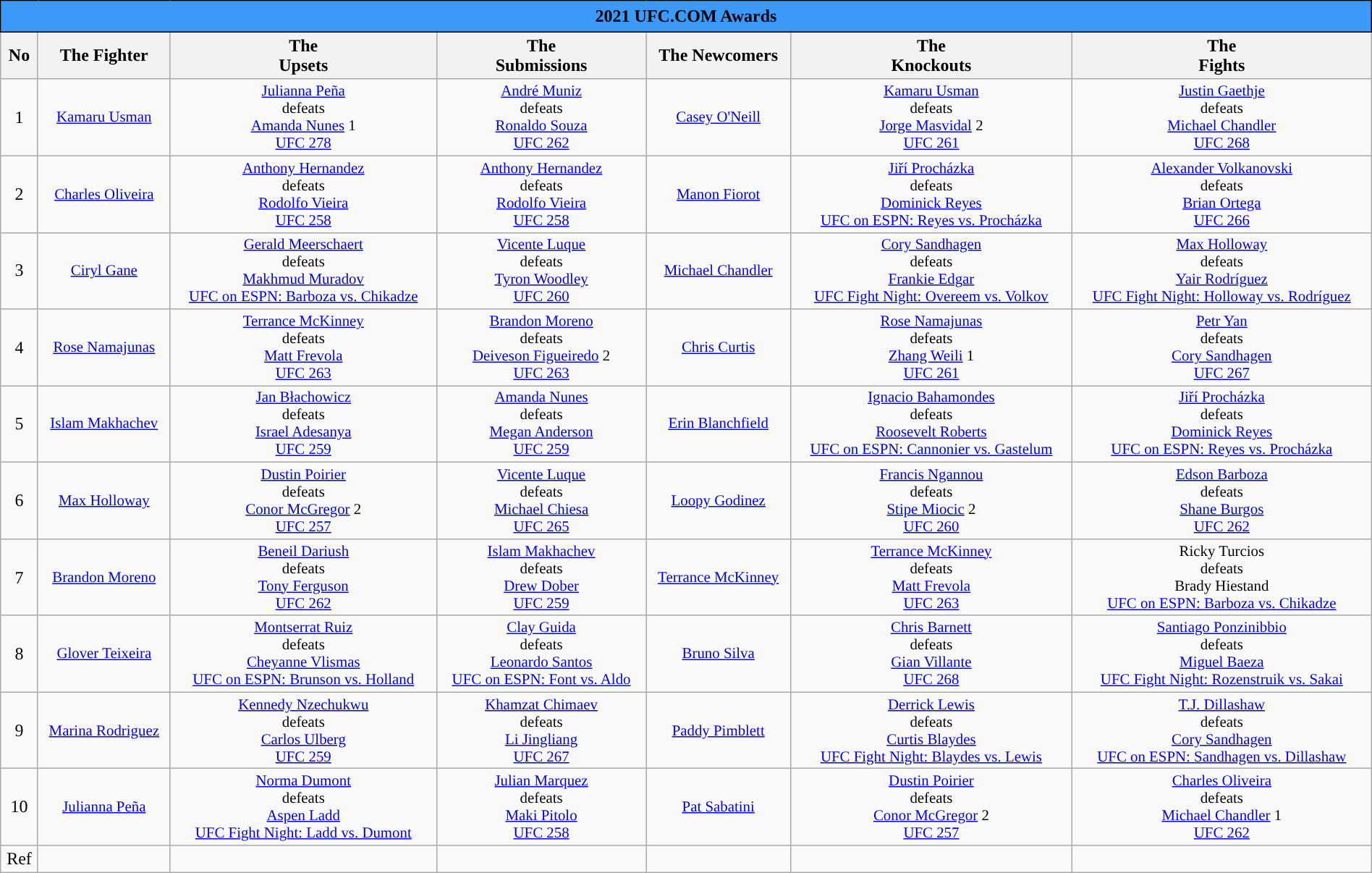<table class="wikitable" width="100%" style="text-align:Center">
<tr>
<th colspan="7" style="border: 1px solid black; padding: 5px; background: #3B99FA;">2021 UFC.COM Awards</th>
</tr>
<tr>
<th>No</th>
<th>The Fighter</th>
<th>The<br>Upsets</th>
<th>The<br>Submissions</th>
<th>The Newcomers</th>
<th>The<br>Knockouts</th>
<th>The<br>Fights</th>
</tr>
<tr>
<td>1</td>
<td style="font-size:87%"><a href='#'>Kamaru Usman</a></td>
<td style="font-size:87%"><a href='#'>Julianna Peña</a><br> defeats <br> <a href='#'>Amanda Nunes</a> 1<br> <a href='#'>UFC 278</a></td>
<td style="font-size:87%"><a href='#'>André Muniz</a> <br> defeats <br> <a href='#'>Ronaldo Souza</a> <br> <a href='#'>UFC 262</a></td>
<td style="font-size:87%"><a href='#'>Casey O'Neill</a></td>
<td style="font-size:87%"><a href='#'>Kamaru Usman</a> <br> defeats <br> <a href='#'>Jorge Masvidal</a> 2 <br> <a href='#'>UFC 261</a></td>
<td style="font-size:87%"><a href='#'>Justin Gaethje</a> <br> defeats <br> <a href='#'>Michael Chandler</a> <br> <a href='#'>UFC 268</a></td>
</tr>
<tr>
<td>2</td>
<td style="font-size:87%"><a href='#'>Charles Oliveira</a></td>
<td style="font-size:87%"><a href='#'>Anthony Hernandez</a> <br> defeats <br> <a href='#'>Rodolfo Vieira</a> <br> <a href='#'>UFC 258</a></td>
<td style="font-size:87%"><a href='#'>Anthony Hernandez</a> <br> defeats <br> <a href='#'>Rodolfo Vieira</a> <br> <a href='#'>UFC 258</a></td>
<td style="font-size:87%"><a href='#'>Manon Fiorot</a></td>
<td style="font-size:87%"><a href='#'>Jiří Procházka</a> <br> defeats <br> <a href='#'>Dominick Reyes</a> <br> <a href='#'>UFC on ESPN: Reyes vs. Procházka</a></td>
<td style="font-size:87%"><a href='#'>Alexander Volkanovski</a> <br> defeats <br> <a href='#'>Brian Ortega</a> <br> <a href='#'>UFC 266</a></td>
</tr>
<tr>
<td>3</td>
<td style="font-size:87%"><a href='#'>Ciryl Gane</a></td>
<td style="font-size:87%"><a href='#'>Gerald Meerschaert</a> <br> defeats <br> <a href='#'>Makhmud Muradov</a>  <br> <a href='#'>UFC on ESPN: Barboza vs. Chikadze</a></td>
<td style="font-size:87%"><a href='#'>Vicente Luque</a> <br> defeats <br> <a href='#'>Tyron Woodley</a> <br> <a href='#'>UFC 260</a></td>
<td style="font-size:87%"><a href='#'>Michael Chandler</a></td>
<td style="font-size:87%"><a href='#'>Cory Sandhagen</a> <br> defeats <br> <a href='#'>Frankie Edgar</a> <br> <a href='#'>UFC Fight Night: Overeem vs. Volkov</a></td>
<td style="font-size:87%"><a href='#'>Max Holloway</a> <br> defeats  <br> <a href='#'>Yair Rodríguez</a> <br> <a href='#'>UFC Fight Night: Holloway vs. Rodríguez</a></td>
</tr>
<tr>
<td>4</td>
<td style="font-size:87%"><a href='#'>Rose Namajunas</a></td>
<td style="font-size:87%"><a href='#'>Terrance McKinney</a> <br> defeats <br> <a href='#'>Matt Frevola</a> <br> <a href='#'>UFC 263</a></td>
<td style="font-size:87%"><a href='#'>Brandon Moreno</a> <br> defeats <br> <a href='#'>Deiveson Figueiredo</a> 2 <br> <a href='#'>UFC 263</a></td>
<td style="font-size:87%"><a href='#'>Chris Curtis</a></td>
<td style="font-size:87%"><a href='#'>Rose Namajunas</a> <br> defeats <br> <a href='#'>Zhang Weili</a> 1 <br> <a href='#'>UFC 261</a></td>
<td style="font-size:87%"><a href='#'>Petr Yan</a> <br> defeats <br> <a href='#'>Cory Sandhagen</a><br> <a href='#'>UFC 267</a></td>
</tr>
<tr>
<td>5</td>
<td style="font-size:87%"><a href='#'>Islam Makhachev</a></td>
<td style="font-size:87%"><a href='#'>Jan Błachowicz</a> <br> defeats <br> <a href='#'>Israel Adesanya</a> <br> <a href='#'>UFC 259</a></td>
<td style="font-size:87%"><a href='#'>Amanda Nunes</a> <br> defeats <br> <a href='#'>Megan Anderson</a> <br> <a href='#'>UFC 259</a></td>
<td style="font-size:87%"><a href='#'>Erin Blanchfield</a></td>
<td style="font-size:87%"><a href='#'>Ignacio Bahamondes</a> <br> defeats <br> <a href='#'>Roosevelt Roberts</a><br> <a href='#'>UFC on ESPN: Cannonier vs. Gastelum</a></td>
<td style="font-size:87%"><a href='#'>Jiří Procházka</a> <br> defeats <br> <a href='#'>Dominick Reyes</a> <br> <a href='#'>UFC on ESPN: Reyes vs. Procházka</a></td>
</tr>
<tr>
<td>6</td>
<td style="font-size:87%"><a href='#'>Max Holloway</a></td>
<td style="font-size:87%"><a href='#'>Dustin Poirier</a> <br> defeats <br> <a href='#'>Conor McGregor</a> 2 <br> <a href='#'>UFC 257</a></td>
<td style="font-size:87%"><a href='#'>Vicente Luque</a> <br> defeats <br> <a href='#'>Michael Chiesa</a> <br> <a href='#'>UFC 265</a></td>
<td style="font-size:87%"><a href='#'>Loopy Godinez</a></td>
<td style="font-size:87%"><a href='#'>Francis Ngannou</a> <br> defeats <br> <a href='#'>Stipe Miocic</a> 2<br> <a href='#'>UFC 260</a></td>
<td style="font-size:87%"><a href='#'>Edson Barboza</a> <br> defeats  <br> <a href='#'>Shane Burgos</a> <br> <a href='#'>UFC 262</a></td>
</tr>
<tr>
<td>7</td>
<td style="font-size:87%"><a href='#'>Brandon Moreno</a></td>
<td style="font-size:87%"><a href='#'>Beneil Dariush</a> <br> defeats <br> <a href='#'>Tony Ferguson</a> <br> <a href='#'>UFC 262</a></td>
<td style="font-size:87%"><a href='#'>Islam Makhachev</a> <br> defeats <br> <a href='#'>Drew Dober</a> <br> <a href='#'>UFC 259</a></td>
<td style="font-size:87%"><a href='#'>Terrance McKinney</a></td>
<td style="font-size:87%"><a href='#'>Terrance McKinney</a> <br> defeats <br> <a href='#'>Matt Frevola</a> <br> <a href='#'>UFC 263</a></td>
<td style="font-size:87%">Ricky Turcios <br> defeats <br> Brady Hiestand <br> <a href='#'>UFC on ESPN: Barboza vs. Chikadze</a></td>
</tr>
<tr>
<td>8</td>
<td style="font-size:87%"><a href='#'>Glover Teixeira</a></td>
<td style="font-size:87%"><a href='#'>Montserrat Ruiz</a><br> defeats <br> <a href='#'>Cheyanne Vlismas</a><br> <a href='#'>UFC on ESPN: Brunson vs. Holland</a></td>
<td style="font-size:87%"><a href='#'>Clay Guida</a> <br> defeats <br> <a href='#'>Leonardo Santos</a> <br> <a href='#'>UFC on ESPN: Font vs. Aldo</a></td>
<td style="font-size:87%"><a href='#'>Bruno Silva</a></td>
<td style="font-size:87%"><a href='#'>Chris Barnett</a> <br> defeats <br> <a href='#'>Gian Villante</a> <br> <a href='#'>UFC 268</a></td>
<td style="font-size:87%"><a href='#'>Santiago Ponzinibbio</a> <br> defeats <br> <a href='#'>Miguel Baeza</a> <br> <a href='#'>UFC Fight Night: Rozenstruik vs. Sakai</a></td>
</tr>
<tr>
<td>9</td>
<td style="font-size:87%"><a href='#'>Marina Rodriguez</a></td>
<td style="font-size:87%"><a href='#'>Kennedy Nzechukwu</a> <br> defeats <br>  <a href='#'>Carlos Ulberg</a> <br> <a href='#'>UFC 259</a></td>
<td style="font-size:87%"><a href='#'>Khamzat Chimaev</a> <br> defeats <br> <a href='#'>Li Jingliang</a> <br> <a href='#'>UFC 267</a></td>
<td style="font-size:87%"><a href='#'>Paddy Pimblett</a></td>
<td style="font-size:87%"><a href='#'>Derrick Lewis</a> <br> defeats <br> <a href='#'>Curtis Blaydes</a> <br> <a href='#'>UFC Fight Night: Blaydes vs. Lewis</a></td>
<td style="font-size:87%"><a href='#'>T.J. Dillashaw</a> <br> defeats <br> <a href='#'>Cory Sandhagen</a> <br> <a href='#'>UFC on ESPN: Sandhagen vs. Dillashaw</a></td>
</tr>
<tr>
<td>10</td>
<td style="font-size:87%"><a href='#'>Julianna Peña</a></td>
<td style="font-size:87%"><a href='#'>Norma Dumont</a> <br> defeats <br> <a href='#'>Aspen Ladd</a> <br> <a href='#'>UFC Fight Night: Ladd vs. Dumont</a></td>
<td style="font-size:87%"><a href='#'>Julian Marquez</a> <br> defeats <br> <a href='#'>Maki Pitolo</a> <br> <a href='#'>UFC 258</a></td>
<td style="font-size:87%"><a href='#'>Pat Sabatini</a></td>
<td style="font-size:87%"><a href='#'>Dustin Poirier</a> <br> defeats <br> <a href='#'>Conor McGregor</a> 2 <br> <a href='#'>UFC 257</a></td>
<td style="font-size:87%"><a href='#'>Charles Oliveira</a> <br> defeats <br> <a href='#'>Michael Chandler</a> 1 <br> <a href='#'>UFC 262</a></td>
</tr>
<tr>
<td>Ref</td>
<td></td>
<td></td>
<td></td>
<td></td>
<td></td>
<td></td>
</tr>
</table>
